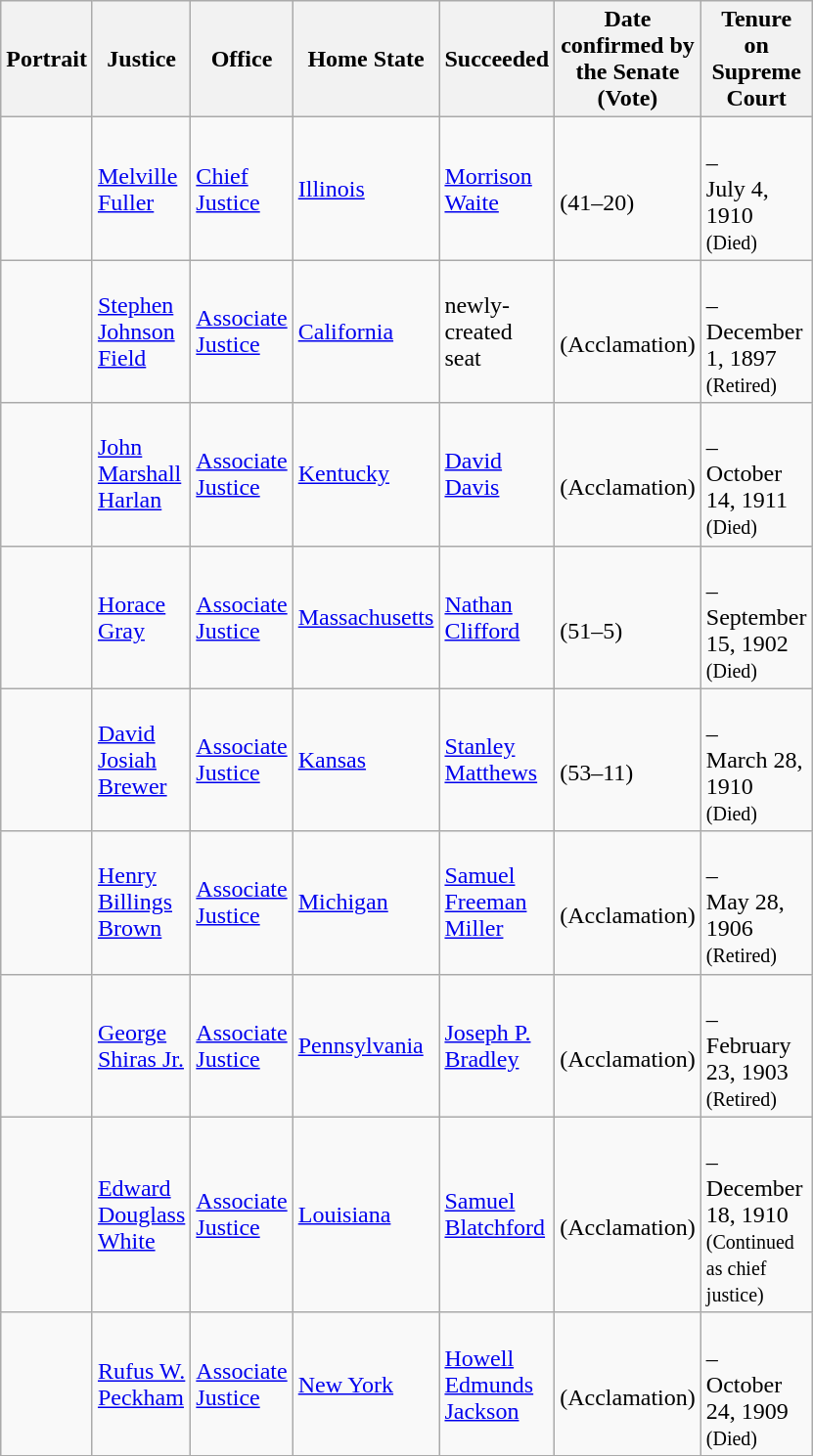<table class="wikitable sortable">
<tr>
<th scope="col" style="width: 10px;">Portrait</th>
<th scope="col" style="width: 10px;">Justice</th>
<th scope="col" style="width: 10px;">Office</th>
<th scope="col" style="width: 10px;">Home State</th>
<th scope="col" style="width: 10px;">Succeeded</th>
<th scope="col" style="width: 10px;">Date confirmed by the Senate<br>(Vote)</th>
<th scope="col" style="width: 10px;">Tenure on Supreme Court</th>
</tr>
<tr>
<td></td>
<td><a href='#'>Melville Fuller</a></td>
<td><a href='#'>Chief Justice</a></td>
<td><a href='#'>Illinois</a></td>
<td><a href='#'>Morrison Waite</a></td>
<td><br>(41–20)</td>
<td><br>–<br>July 4, 1910<br><small>(Died)</small></td>
</tr>
<tr>
<td></td>
<td><a href='#'>Stephen Johnson Field</a></td>
<td><a href='#'>Associate Justice</a></td>
<td><a href='#'>California</a></td>
<td>newly-created seat</td>
<td><br>(Acclamation)</td>
<td><br>–<br>December 1, 1897<br><small>(Retired)</small></td>
</tr>
<tr>
<td></td>
<td><a href='#'>John Marshall Harlan</a></td>
<td><a href='#'>Associate Justice</a></td>
<td><a href='#'>Kentucky</a></td>
<td><a href='#'>David Davis</a></td>
<td><br>(Acclamation)</td>
<td><br>–<br>October 14, 1911<br><small>(Died)</small></td>
</tr>
<tr>
<td></td>
<td><a href='#'>Horace Gray</a></td>
<td><a href='#'>Associate Justice</a></td>
<td><a href='#'>Massachusetts</a></td>
<td><a href='#'>Nathan Clifford</a></td>
<td><br>(51–5)</td>
<td><br>–<br>September 15, 1902<br><small>(Died)</small></td>
</tr>
<tr>
<td></td>
<td><a href='#'>David Josiah Brewer</a></td>
<td><a href='#'>Associate Justice</a></td>
<td><a href='#'>Kansas</a></td>
<td><a href='#'>Stanley Matthews</a></td>
<td><br>(53–11)</td>
<td><br>–<br>March 28, 1910<br><small>(Died)</small></td>
</tr>
<tr>
<td></td>
<td><a href='#'>Henry Billings Brown</a></td>
<td><a href='#'>Associate Justice</a></td>
<td><a href='#'>Michigan</a></td>
<td><a href='#'>Samuel Freeman Miller</a></td>
<td><br>(Acclamation)</td>
<td><br>–<br>May 28, 1906<br><small>(Retired)</small></td>
</tr>
<tr>
<td></td>
<td><a href='#'>George Shiras Jr.</a></td>
<td><a href='#'>Associate Justice</a></td>
<td><a href='#'>Pennsylvania</a></td>
<td><a href='#'>Joseph P. Bradley</a></td>
<td><br>(Acclamation)</td>
<td><br>–<br>February 23, 1903<br><small>(Retired)</small></td>
</tr>
<tr>
<td></td>
<td><a href='#'>Edward Douglass White</a></td>
<td><a href='#'>Associate Justice</a></td>
<td><a href='#'>Louisiana</a></td>
<td><a href='#'>Samuel Blatchford</a></td>
<td><br>(Acclamation)</td>
<td><br>–<br>December 18, 1910<br><small><span>(Continued as chief justice)</span></small></td>
</tr>
<tr>
<td></td>
<td><a href='#'>Rufus W. Peckham</a></td>
<td><a href='#'>Associate Justice</a></td>
<td><a href='#'>New York</a></td>
<td><a href='#'>Howell Edmunds Jackson</a></td>
<td><br>(Acclamation)</td>
<td><br>–<br>October 24, 1909<br><small>(Died)</small></td>
</tr>
<tr>
</tr>
</table>
